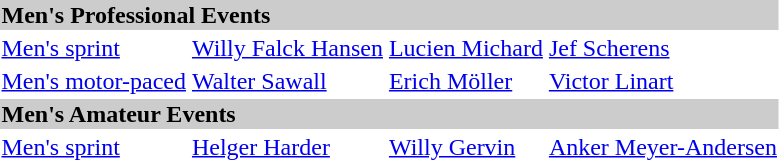<table>
<tr bgcolor="#cccccc">
<td colspan=7><strong>Men's Professional Events</strong></td>
</tr>
<tr>
<td><a href='#'>Men's sprint</a> <br></td>
<td><a href='#'>Willy Falck Hansen</a><br></td>
<td><a href='#'>Lucien Michard</a><br></td>
<td><a href='#'>Jef Scherens</a><br></td>
</tr>
<tr>
<td><a href='#'>Men's motor-paced</a><br></td>
<td><a href='#'>Walter Sawall</a><br></td>
<td><a href='#'>Erich Möller</a><br></td>
<td><a href='#'>Victor Linart</a><br></td>
</tr>
<tr bgcolor="#cccccc">
<td colspan=7><strong>Men's Amateur Events</strong></td>
</tr>
<tr>
<td><a href='#'>Men's sprint</a> <br></td>
<td><a href='#'>Helger Harder</a><br></td>
<td><a href='#'>Willy Gervin</a><br></td>
<td><a href='#'>Anker Meyer-Andersen</a><br></td>
</tr>
</table>
